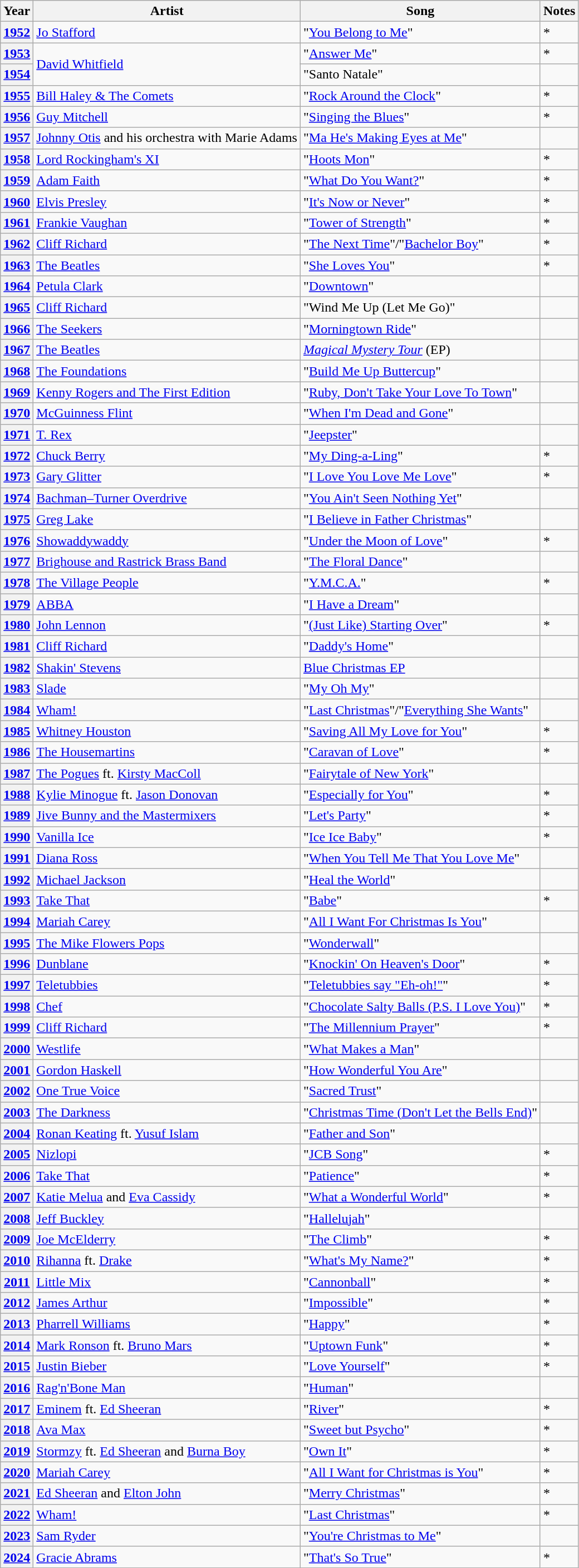<table class="wikitable sortable plainrowheaders">
<tr>
<th scope="col" width="5em">Year</th>
<th scope="col">Artist</th>
<th scope="col">Song</th>
<th scope="col">Notes</th>
</tr>
<tr>
<th scope="row"><a href='#'>1952</a></th>
<td><a href='#'>Jo Stafford</a></td>
<td>"<a href='#'>You Belong to Me</a>"</td>
<td>*</td>
</tr>
<tr>
<th scope="row"><a href='#'>1953</a></th>
<td rowspan="2"><a href='#'>David Whitfield</a></td>
<td>"<a href='#'>Answer Me</a>"</td>
<td>*</td>
</tr>
<tr>
<th scope="row"><a href='#'>1954</a></th>
<td>"Santo Natale"</td>
<td></td>
</tr>
<tr>
<th scope="row"><a href='#'>1955</a></th>
<td><a href='#'>Bill Haley & The Comets</a></td>
<td>"<a href='#'>Rock Around the Clock</a>"</td>
<td>*</td>
</tr>
<tr>
<th scope="row"><a href='#'>1956</a></th>
<td><a href='#'>Guy Mitchell</a></td>
<td>"<a href='#'>Singing the Blues</a>"</td>
<td>*</td>
</tr>
<tr>
<th scope="row"><a href='#'>1957</a></th>
<td><a href='#'>Johnny Otis</a> and his orchestra with Marie Adams</td>
<td>"<a href='#'>Ma He's Making Eyes at Me</a>"</td>
<td></td>
</tr>
<tr>
<th scope="row"><a href='#'>1958</a></th>
<td><a href='#'>Lord Rockingham's XI</a></td>
<td>"<a href='#'>Hoots Mon</a>"</td>
<td>*</td>
</tr>
<tr>
<th scope="row"><a href='#'>1959</a></th>
<td><a href='#'>Adam Faith</a></td>
<td>"<a href='#'>What Do You Want?</a>"</td>
<td>*</td>
</tr>
<tr>
<th scope="row"><a href='#'>1960</a></th>
<td><a href='#'>Elvis Presley</a></td>
<td>"<a href='#'>It's Now or Never</a>"</td>
<td>*</td>
</tr>
<tr>
<th scope="row"><a href='#'>1961</a></th>
<td><a href='#'>Frankie Vaughan</a></td>
<td>"<a href='#'>Tower of Strength</a>"</td>
<td>*</td>
</tr>
<tr>
<th scope="row"><a href='#'>1962</a></th>
<td><a href='#'>Cliff Richard</a></td>
<td>"<a href='#'>The Next Time</a>"/"<a href='#'>Bachelor Boy</a>"</td>
<td>*</td>
</tr>
<tr>
<th scope="row"><a href='#'>1963</a></th>
<td><a href='#'>The Beatles</a></td>
<td>"<a href='#'>She Loves You</a>"</td>
<td>*</td>
</tr>
<tr>
<th scope="row"><a href='#'>1964</a></th>
<td><a href='#'>Petula Clark</a></td>
<td>"<a href='#'>Downtown</a>"</td>
<td></td>
</tr>
<tr>
<th scope="row"><a href='#'>1965</a></th>
<td><a href='#'>Cliff Richard</a></td>
<td>"Wind Me Up (Let Me Go)"</td>
<td></td>
</tr>
<tr>
<th scope="row"><a href='#'>1966</a></th>
<td><a href='#'>The Seekers</a></td>
<td>"<a href='#'>Morningtown Ride</a>"</td>
<td></td>
</tr>
<tr>
<th scope="row"><a href='#'>1967</a></th>
<td><a href='#'>The Beatles</a></td>
<td><em><a href='#'>Magical Mystery Tour</a></em> (EP)</td>
<td></td>
</tr>
<tr>
<th scope="row"><a href='#'>1968</a></th>
<td><a href='#'>The Foundations</a></td>
<td>"<a href='#'>Build Me Up Buttercup</a>"</td>
<td></td>
</tr>
<tr>
<th scope="row"><a href='#'>1969</a></th>
<td><a href='#'>Kenny Rogers and The First Edition</a></td>
<td>"<a href='#'>Ruby, Don't Take Your Love To Town</a>"</td>
<td></td>
</tr>
<tr>
<th scope="row"><a href='#'>1970</a></th>
<td><a href='#'>McGuinness Flint</a></td>
<td>"<a href='#'>When I'm Dead and Gone</a>"</td>
<td></td>
</tr>
<tr>
<th scope="row"><a href='#'>1971</a></th>
<td><a href='#'>T. Rex</a></td>
<td>"<a href='#'>Jeepster</a>"</td>
<td></td>
</tr>
<tr>
<th scope="row"><a href='#'>1972</a></th>
<td><a href='#'>Chuck Berry</a></td>
<td>"<a href='#'>My Ding-a-Ling</a>"</td>
<td>*</td>
</tr>
<tr>
<th scope="row"><a href='#'>1973</a></th>
<td><a href='#'>Gary Glitter</a></td>
<td>"<a href='#'>I Love You Love Me Love</a>"</td>
<td>*</td>
</tr>
<tr>
<th scope="row"><a href='#'>1974</a></th>
<td><a href='#'>Bachman–Turner Overdrive</a></td>
<td>"<a href='#'>You Ain't Seen Nothing Yet</a>"</td>
<td></td>
</tr>
<tr>
<th scope="row"><a href='#'>1975</a></th>
<td><a href='#'>Greg Lake</a></td>
<td>"<a href='#'>I Believe in Father Christmas</a>"</td>
<td></td>
</tr>
<tr>
<th scope="row"><a href='#'>1976</a></th>
<td><a href='#'>Showaddywaddy</a></td>
<td>"<a href='#'>Under the Moon of Love</a>"</td>
<td>*</td>
</tr>
<tr>
<th scope="row"><a href='#'>1977</a></th>
<td><a href='#'>Brighouse and Rastrick Brass Band</a></td>
<td>"<a href='#'>The Floral Dance</a>"</td>
<td></td>
</tr>
<tr>
<th scope="row"><a href='#'>1978</a></th>
<td><a href='#'>The Village People</a></td>
<td>"<a href='#'>Y.M.C.A.</a>"</td>
<td>*</td>
</tr>
<tr>
<th scope="row"><a href='#'>1979</a></th>
<td><a href='#'>ABBA</a></td>
<td>"<a href='#'>I Have a Dream</a>"</td>
<td></td>
</tr>
<tr>
<th scope="row"><a href='#'>1980</a></th>
<td><a href='#'>John Lennon</a></td>
<td>"<a href='#'>(Just Like) Starting Over</a>"</td>
<td>*</td>
</tr>
<tr>
<th scope="row"><a href='#'>1981</a></th>
<td><a href='#'>Cliff Richard</a></td>
<td>"<a href='#'>Daddy's Home</a>"</td>
<td></td>
</tr>
<tr>
<th scope="row"><a href='#'>1982</a></th>
<td><a href='#'>Shakin' Stevens</a></td>
<td><a href='#'>Blue Christmas EP</a></td>
<td></td>
</tr>
<tr>
<th scope="row"><a href='#'>1983</a></th>
<td><a href='#'>Slade</a></td>
<td>"<a href='#'>My Oh My</a>"</td>
<td></td>
</tr>
<tr>
<th scope="row"><a href='#'>1984</a></th>
<td><a href='#'>Wham!</a></td>
<td>"<a href='#'>Last Christmas</a>"/"<a href='#'>Everything She Wants</a>"</td>
<td></td>
</tr>
<tr>
<th scope="row"><a href='#'>1985</a></th>
<td><a href='#'>Whitney Houston</a></td>
<td>"<a href='#'>Saving All My Love for You</a>"</td>
<td>*</td>
</tr>
<tr>
<th scope="row"><a href='#'>1986</a></th>
<td><a href='#'>The Housemartins</a></td>
<td>"<a href='#'>Caravan of Love</a>"</td>
<td>*</td>
</tr>
<tr>
<th scope="row"><a href='#'>1987</a></th>
<td><a href='#'>The Pogues</a> ft. <a href='#'>Kirsty MacColl</a></td>
<td>"<a href='#'>Fairytale of New York</a>"</td>
<td></td>
</tr>
<tr>
<th scope="row"><a href='#'>1988</a></th>
<td><a href='#'>Kylie Minogue</a> ft. <a href='#'>Jason Donovan</a></td>
<td>"<a href='#'>Especially for You</a>"</td>
<td>*</td>
</tr>
<tr>
<th scope="row"><a href='#'>1989</a></th>
<td><a href='#'>Jive Bunny and the Mastermixers</a></td>
<td>"<a href='#'>Let's Party</a>"</td>
<td>*</td>
</tr>
<tr>
<th scope="row"><a href='#'>1990</a></th>
<td><a href='#'>Vanilla Ice</a></td>
<td>"<a href='#'>Ice Ice Baby</a>"</td>
<td>*</td>
</tr>
<tr>
<th scope="row"><a href='#'>1991</a></th>
<td><a href='#'>Diana Ross</a></td>
<td>"<a href='#'>When You Tell Me That You Love Me</a>"</td>
<td></td>
</tr>
<tr>
<th scope="row"><a href='#'>1992</a></th>
<td><a href='#'>Michael Jackson</a></td>
<td>"<a href='#'>Heal the World</a>"</td>
<td></td>
</tr>
<tr>
<th scope="row"><a href='#'>1993</a></th>
<td><a href='#'>Take That</a></td>
<td>"<a href='#'>Babe</a>"</td>
<td>*</td>
</tr>
<tr>
<th scope="row"><a href='#'>1994</a></th>
<td><a href='#'>Mariah Carey</a></td>
<td>"<a href='#'>All I Want For Christmas Is You</a>"</td>
<td></td>
</tr>
<tr>
<th scope="row"><a href='#'>1995</a></th>
<td><a href='#'>The Mike Flowers Pops</a></td>
<td>"<a href='#'>Wonderwall</a>"</td>
<td></td>
</tr>
<tr>
<th scope="row"><a href='#'>1996</a></th>
<td><a href='#'>Dunblane</a></td>
<td>"<a href='#'>Knockin' On Heaven's Door</a>"</td>
<td>*</td>
</tr>
<tr>
<th scope="row"><a href='#'>1997</a></th>
<td><a href='#'>Teletubbies</a></td>
<td>"<a href='#'>Teletubbies say "Eh-oh!"</a>"</td>
<td>*</td>
</tr>
<tr>
<th scope="row"><a href='#'>1998</a></th>
<td><a href='#'>Chef</a></td>
<td>"<a href='#'>Chocolate Salty Balls (P.S. I Love You)</a>"</td>
<td>*</td>
</tr>
<tr>
<th scope="row"><a href='#'>1999</a></th>
<td><a href='#'>Cliff Richard</a></td>
<td>"<a href='#'>The Millennium Prayer</a>"</td>
<td>*</td>
</tr>
<tr>
<th scope="row"><a href='#'>2000</a></th>
<td><a href='#'>Westlife</a></td>
<td>"<a href='#'>What Makes a Man</a>"</td>
<td></td>
</tr>
<tr>
<th scope="row"><a href='#'>2001</a></th>
<td><a href='#'>Gordon Haskell</a></td>
<td>"<a href='#'>How Wonderful You Are</a>"</td>
<td></td>
</tr>
<tr>
<th scope="row"><a href='#'>2002</a></th>
<td><a href='#'>One True Voice</a></td>
<td>"<a href='#'>Sacred Trust</a>"</td>
<td></td>
</tr>
<tr>
<th scope="row"><a href='#'>2003</a></th>
<td><a href='#'>The Darkness</a></td>
<td>"<a href='#'>Christmas Time (Don't Let the Bells End)</a>"</td>
<td></td>
</tr>
<tr>
<th scope="row"><a href='#'>2004</a></th>
<td><a href='#'>Ronan Keating</a> ft. <a href='#'>Yusuf Islam</a></td>
<td>"<a href='#'>Father and Son</a>"</td>
<td></td>
</tr>
<tr>
<th scope="row"><a href='#'>2005</a></th>
<td><a href='#'>Nizlopi</a></td>
<td>"<a href='#'>JCB Song</a>"</td>
<td>*</td>
</tr>
<tr>
<th scope="row"><a href='#'>2006</a></th>
<td><a href='#'>Take That</a></td>
<td>"<a href='#'>Patience</a>"</td>
<td>*</td>
</tr>
<tr>
<th scope="row"><a href='#'>2007</a></th>
<td><a href='#'>Katie Melua</a> and <a href='#'>Eva Cassidy</a></td>
<td>"<a href='#'>What a Wonderful World</a>"</td>
<td>*</td>
</tr>
<tr>
<th scope="row"><a href='#'>2008</a></th>
<td><a href='#'>Jeff Buckley</a></td>
<td>"<a href='#'>Hallelujah</a>"</td>
<td></td>
</tr>
<tr>
<th scope="row"><a href='#'>2009</a></th>
<td><a href='#'>Joe McElderry</a></td>
<td>"<a href='#'>The Climb</a>"</td>
<td>*</td>
</tr>
<tr>
<th scope="row"><a href='#'>2010</a></th>
<td><a href='#'>Rihanna</a> ft. <a href='#'>Drake</a></td>
<td>"<a href='#'>What's My Name?</a>"</td>
<td>*</td>
</tr>
<tr>
<th scope="row"><a href='#'>2011</a></th>
<td><a href='#'>Little Mix</a></td>
<td>"<a href='#'>Cannonball</a>"</td>
<td>*</td>
</tr>
<tr>
<th scope="row"><a href='#'>2012</a></th>
<td><a href='#'>James Arthur</a></td>
<td>"<a href='#'>Impossible</a>"</td>
<td>*</td>
</tr>
<tr>
<th scope="row"><a href='#'>2013</a></th>
<td><a href='#'>Pharrell Williams</a></td>
<td>"<a href='#'>Happy</a>"</td>
<td>*</td>
</tr>
<tr>
<th scope="row"><a href='#'>2014</a></th>
<td><a href='#'>Mark Ronson</a> ft. <a href='#'>Bruno Mars</a></td>
<td>"<a href='#'>Uptown Funk</a>"</td>
<td>*</td>
</tr>
<tr>
<th scope="row"><a href='#'>2015</a></th>
<td><a href='#'>Justin Bieber</a></td>
<td>"<a href='#'>Love Yourself</a>"</td>
<td>*</td>
</tr>
<tr>
<th scope="row"><a href='#'>2016</a></th>
<td><a href='#'>Rag'n'Bone Man</a></td>
<td>"<a href='#'>Human</a>"</td>
<td></td>
</tr>
<tr>
<th scope="row"><a href='#'>2017</a></th>
<td><a href='#'>Eminem</a> ft. <a href='#'>Ed Sheeran</a></td>
<td>"<a href='#'>River</a>"</td>
<td>*</td>
</tr>
<tr>
<th scope="row"><a href='#'>2018</a></th>
<td><a href='#'>Ava Max</a></td>
<td>"<a href='#'>Sweet but Psycho</a>"</td>
<td>*</td>
</tr>
<tr>
<th scope="row"><a href='#'>2019</a></th>
<td><a href='#'>Stormzy</a> ft. <a href='#'>Ed Sheeran</a> and <a href='#'>Burna Boy</a></td>
<td>"<a href='#'>Own It</a>"</td>
<td>*</td>
</tr>
<tr>
<th scope="row"><a href='#'>2020</a></th>
<td><a href='#'>Mariah Carey </a></td>
<td>"<a href='#'>All I Want for Christmas is You</a>"</td>
<td>*</td>
</tr>
<tr>
<th scope="row"><a href='#'>2021</a></th>
<td><a href='#'>Ed Sheeran</a> and <a href='#'>Elton John</a></td>
<td>"<a href='#'>Merry Christmas</a>"</td>
<td>*</td>
</tr>
<tr>
<th scope="row"><a href='#'>2022</a></th>
<td><a href='#'>Wham!</a></td>
<td>"<a href='#'>Last Christmas</a>"</td>
<td>*</td>
</tr>
<tr>
<th scope="row"><a href='#'>2023</a></th>
<td><a href='#'>Sam Ryder</a></td>
<td>"<a href='#'>You're Christmas to Me</a>"</td>
<td></td>
</tr>
<tr>
<th scope="row"><a href='#'>2024</a></th>
<td><a href='#'>Gracie Abrams</a></td>
<td>"<a href='#'>That's So True</a>"</td>
<td>*</td>
</tr>
</table>
